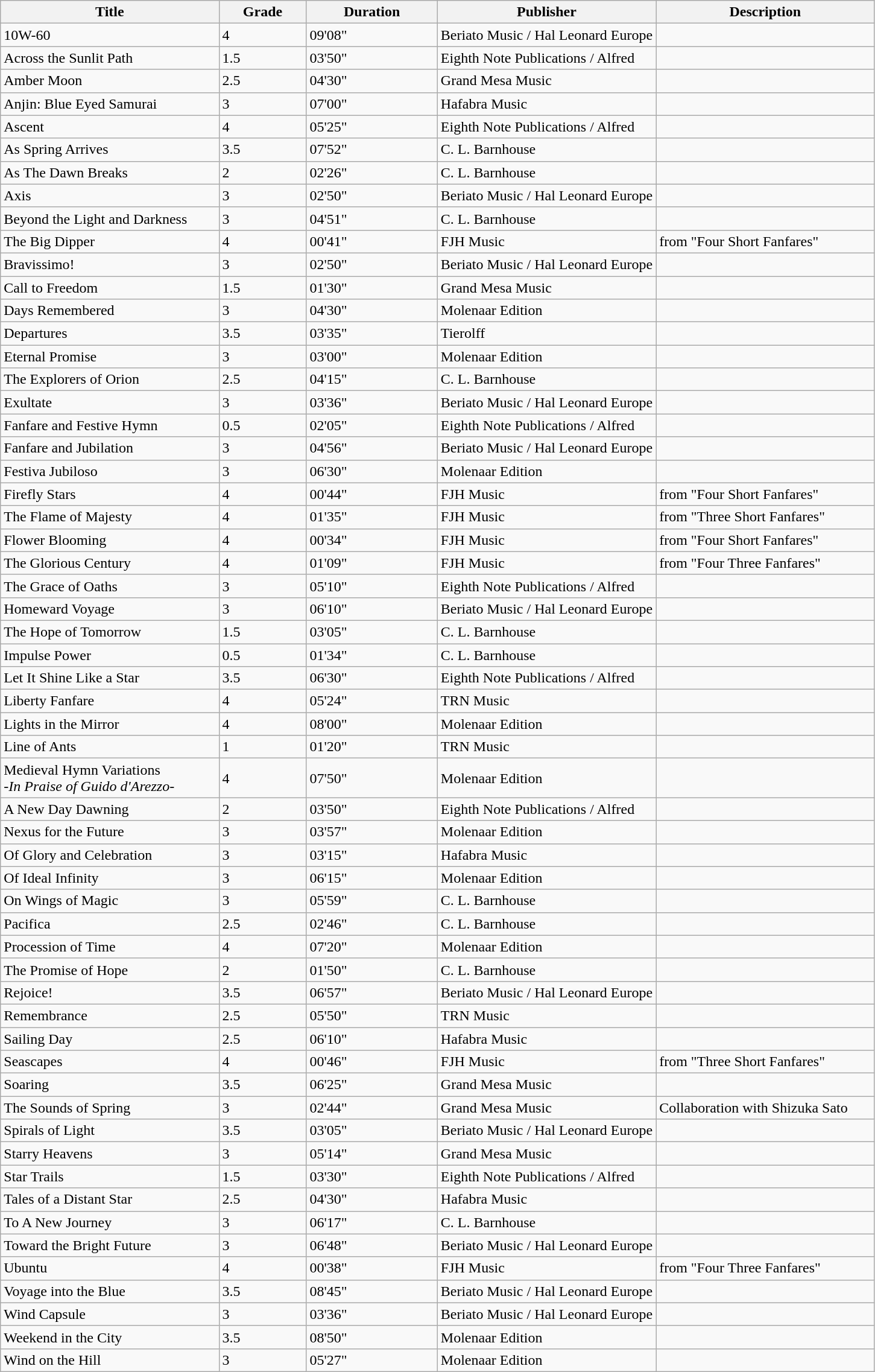<table class="wikitable sortable">
<tr>
<th width=25%>Title</th>
<th width=10%>Grade</th>
<th width=15%>Duration</th>
<th width=25%>Publisher</th>
<th width=25%>Description</th>
</tr>
<tr>
<td>10W-60</td>
<td>4</td>
<td>09'08"</td>
<td>Beriato Music / Hal Leonard Europe</td>
<td></td>
</tr>
<tr>
<td>Across the Sunlit Path</td>
<td>1.5</td>
<td>03'50"</td>
<td>Eighth Note Publications / Alfred</td>
<td></td>
</tr>
<tr>
<td>Amber Moon</td>
<td>2.5</td>
<td>04'30"</td>
<td>Grand Mesa Music</td>
<td></td>
</tr>
<tr>
<td>Anjin: Blue Eyed Samurai</td>
<td>3</td>
<td>07'00"</td>
<td>Hafabra Music</td>
<td></td>
</tr>
<tr>
<td>Ascent</td>
<td>4</td>
<td>05'25"</td>
<td>Eighth Note Publications / Alfred</td>
<td></td>
</tr>
<tr>
<td>As Spring Arrives</td>
<td>3.5</td>
<td>07'52"</td>
<td>C. L. Barnhouse</td>
<td></td>
</tr>
<tr>
<td>As The Dawn Breaks</td>
<td>2</td>
<td>02'26"</td>
<td>C. L. Barnhouse</td>
<td></td>
</tr>
<tr>
<td>Axis</td>
<td>3</td>
<td>02'50"</td>
<td>Beriato Music / Hal Leonard Europe</td>
<td></td>
</tr>
<tr>
<td>Beyond the Light and Darkness</td>
<td>3</td>
<td>04'51"</td>
<td>C. L. Barnhouse</td>
<td></td>
</tr>
<tr>
<td>The Big Dipper</td>
<td>4</td>
<td>00'41"</td>
<td>FJH Music</td>
<td>from "Four Short Fanfares"</td>
</tr>
<tr>
<td>Bravissimo!</td>
<td>3</td>
<td>02'50"</td>
<td>Beriato Music / Hal Leonard Europe</td>
<td></td>
</tr>
<tr>
<td>Call to Freedom</td>
<td>1.5</td>
<td>01'30"</td>
<td>Grand Mesa Music</td>
<td></td>
</tr>
<tr>
<td>Days Remembered</td>
<td>3</td>
<td>04'30"</td>
<td>Molenaar Edition</td>
<td></td>
</tr>
<tr>
<td>Departures</td>
<td>3.5</td>
<td>03'35"</td>
<td>Tierolff</td>
<td></td>
</tr>
<tr>
<td>Eternal Promise</td>
<td>3</td>
<td>03'00"</td>
<td>Molenaar Edition</td>
<td></td>
</tr>
<tr>
<td>The Explorers of Orion</td>
<td>2.5</td>
<td>04'15"</td>
<td>C. L. Barnhouse</td>
<td></td>
</tr>
<tr>
<td>Exultate</td>
<td>3</td>
<td>03'36"</td>
<td>Beriato Music / Hal Leonard Europe</td>
<td></td>
</tr>
<tr>
<td>Fanfare and Festive Hymn</td>
<td>0.5</td>
<td>02'05"</td>
<td>Eighth Note Publications / Alfred</td>
<td></td>
</tr>
<tr>
<td>Fanfare and Jubilation</td>
<td>3</td>
<td>04'56"</td>
<td>Beriato Music / Hal Leonard Europe</td>
<td></td>
</tr>
<tr>
<td>Festiva Jubiloso</td>
<td>3</td>
<td>06'30"</td>
<td>Molenaar Edition</td>
<td></td>
</tr>
<tr>
<td>Firefly Stars</td>
<td>4</td>
<td>00'44"</td>
<td>FJH Music</td>
<td>from "Four Short Fanfares"</td>
</tr>
<tr>
<td>The Flame of Majesty</td>
<td>4</td>
<td>01'35"</td>
<td>FJH Music</td>
<td>from "Three Short Fanfares"</td>
</tr>
<tr>
<td>Flower Blooming</td>
<td>4</td>
<td>00'34"</td>
<td>FJH Music</td>
<td>from "Four Short Fanfares"</td>
</tr>
<tr>
<td>The Glorious Century</td>
<td>4</td>
<td>01'09"</td>
<td>FJH Music</td>
<td>from "Four Three Fanfares"</td>
</tr>
<tr>
<td>The Grace of Oaths</td>
<td>3</td>
<td>05'10"</td>
<td>Eighth Note Publications / Alfred</td>
<td></td>
</tr>
<tr>
<td>Homeward Voyage</td>
<td>3</td>
<td>06'10"</td>
<td>Beriato Music / Hal Leonard Europe</td>
<td></td>
</tr>
<tr>
<td>The Hope of Tomorrow</td>
<td>1.5</td>
<td>03'05"</td>
<td>C. L. Barnhouse</td>
<td></td>
</tr>
<tr>
<td>Impulse Power</td>
<td>0.5</td>
<td>01'34"</td>
<td>C. L. Barnhouse</td>
<td></td>
</tr>
<tr>
<td>Let It Shine Like a Star</td>
<td>3.5</td>
<td>06'30"</td>
<td>Eighth Note Publications / Alfred</td>
<td></td>
</tr>
<tr>
<td>Liberty Fanfare</td>
<td>4</td>
<td>05'24"</td>
<td>TRN Music</td>
<td></td>
</tr>
<tr>
<td>Lights in the Mirror</td>
<td>4</td>
<td>08'00"</td>
<td>Molenaar Edition</td>
<td></td>
</tr>
<tr>
<td>Line of Ants</td>
<td>1</td>
<td>01'20"</td>
<td>TRN Music</td>
<td></td>
</tr>
<tr>
<td>Medieval Hymn Variations <br><em>-In Praise of Guido d'Arezzo-</em></td>
<td>4</td>
<td>07'50"</td>
<td>Molenaar Edition</td>
<td></td>
</tr>
<tr>
<td>A New Day Dawning</td>
<td>2</td>
<td>03'50"</td>
<td>Eighth Note Publications / Alfred</td>
<td></td>
</tr>
<tr>
<td>Nexus for the Future</td>
<td>3</td>
<td>03'57"</td>
<td>Molenaar Edition</td>
<td></td>
</tr>
<tr>
<td>Of Glory and Celebration</td>
<td>3</td>
<td>03'15"</td>
<td>Hafabra Music</td>
<td></td>
</tr>
<tr>
<td>Of Ideal Infinity</td>
<td>3</td>
<td>06'15"</td>
<td>Molenaar Edition</td>
<td></td>
</tr>
<tr>
<td>On Wings of Magic</td>
<td>3</td>
<td>05'59"</td>
<td>C. L. Barnhouse</td>
<td></td>
</tr>
<tr>
<td>Pacifica</td>
<td>2.5</td>
<td>02'46"</td>
<td>C. L. Barnhouse</td>
<td></td>
</tr>
<tr>
<td>Procession of Time</td>
<td>4</td>
<td>07'20"</td>
<td>Molenaar Edition</td>
<td></td>
</tr>
<tr>
<td>The Promise of Hope</td>
<td>2</td>
<td>01'50"</td>
<td>C. L. Barnhouse</td>
<td></td>
</tr>
<tr>
<td>Rejoice!</td>
<td>3.5</td>
<td>06'57"</td>
<td>Beriato Music / Hal Leonard Europe</td>
<td></td>
</tr>
<tr>
<td>Remembrance</td>
<td>2.5</td>
<td>05'50"</td>
<td>TRN Music</td>
<td></td>
</tr>
<tr>
<td>Sailing Day</td>
<td>2.5</td>
<td>06'10"</td>
<td>Hafabra Music</td>
<td></td>
</tr>
<tr>
<td>Seascapes</td>
<td>4</td>
<td>00'46"</td>
<td>FJH Music</td>
<td>from "Three Short Fanfares"</td>
</tr>
<tr>
<td>Soaring</td>
<td>3.5</td>
<td>06'25"</td>
<td>Grand Mesa Music</td>
<td></td>
</tr>
<tr>
<td>The Sounds of Spring</td>
<td>3</td>
<td>02'44"</td>
<td>Grand Mesa Music</td>
<td>Collaboration with Shizuka Sato</td>
</tr>
<tr>
<td>Spirals of Light</td>
<td>3.5</td>
<td>03'05"</td>
<td>Beriato Music / Hal Leonard Europe</td>
<td></td>
</tr>
<tr>
<td>Starry Heavens</td>
<td>3</td>
<td>05'14"</td>
<td>Grand Mesa Music</td>
<td></td>
</tr>
<tr>
<td>Star Trails</td>
<td>1.5</td>
<td>03'30"</td>
<td>Eighth Note Publications / Alfred</td>
<td></td>
</tr>
<tr>
<td>Tales of a Distant Star</td>
<td>2.5</td>
<td>04'30"</td>
<td>Hafabra Music</td>
<td></td>
</tr>
<tr>
<td>To A New Journey</td>
<td>3</td>
<td>06'17"</td>
<td>C. L. Barnhouse</td>
<td></td>
</tr>
<tr>
<td>Toward the Bright Future</td>
<td>3</td>
<td>06'48"</td>
<td>Beriato Music / Hal Leonard Europe</td>
<td></td>
</tr>
<tr>
<td>Ubuntu</td>
<td>4</td>
<td>00'38"</td>
<td>FJH Music</td>
<td>from "Four Three Fanfares"</td>
</tr>
<tr>
<td>Voyage into the Blue</td>
<td>3.5</td>
<td>08'45"</td>
<td>Beriato Music / Hal Leonard Europe</td>
<td></td>
</tr>
<tr>
<td>Wind Capsule</td>
<td>3</td>
<td>03'36"</td>
<td>Beriato Music / Hal Leonard Europe</td>
<td></td>
</tr>
<tr>
<td>Weekend in the City</td>
<td>3.5</td>
<td>08'50"</td>
<td>Molenaar Edition</td>
<td></td>
</tr>
<tr>
<td>Wind on the Hill</td>
<td>3</td>
<td>05'27"</td>
<td>Molenaar Edition</td>
<td></td>
</tr>
</table>
